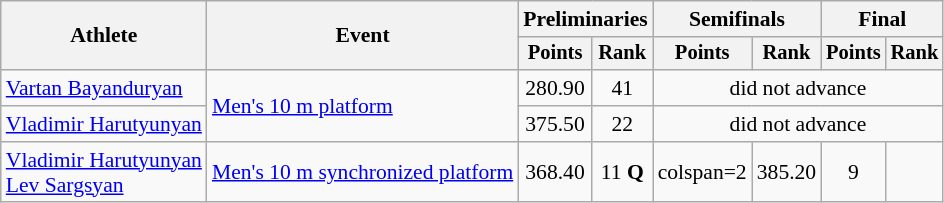<table class=wikitable style="font-size:90%;">
<tr>
<th rowspan="2">Athlete</th>
<th rowspan="2">Event</th>
<th colspan="2">Preliminaries</th>
<th colspan="2">Semifinals</th>
<th colspan="2">Final</th>
</tr>
<tr style="font-size:95%">
<th>Points</th>
<th>Rank</th>
<th>Points</th>
<th>Rank</th>
<th>Points</th>
<th>Rank</th>
</tr>
<tr align=center>
<td align=left><a href='#'>Vartan Bayanduryan</a></td>
<td align=left rowspan=2><a href='#'>Men's 10 m platform</a></td>
<td>280.90</td>
<td>41</td>
<td colspan=4>did not advance</td>
</tr>
<tr align=center>
<td align=left><a href='#'>Vladimir Harutyunyan</a></td>
<td>375.50</td>
<td>22</td>
<td colspan=4>did not advance</td>
</tr>
<tr align=center>
<td align=left><a href='#'>Vladimir Harutyunyan</a><br><a href='#'>Lev Sargsyan</a></td>
<td align=left><a href='#'>Men's 10 m synchronized platform</a></td>
<td>368.40</td>
<td>11 <strong>Q</strong></td>
<td>colspan=2 </td>
<td>385.20</td>
<td>9</td>
</tr>
</table>
